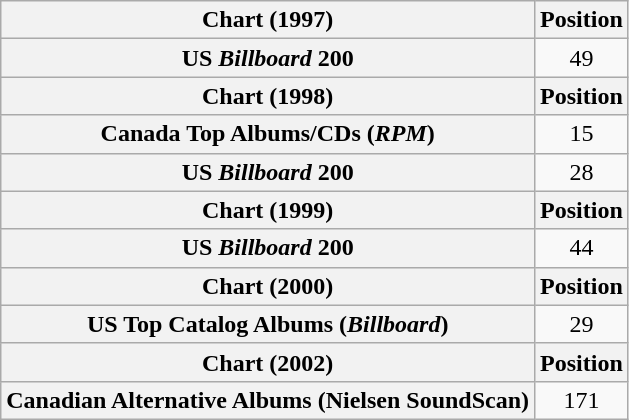<table class="wikitable sortable plainrowheaders" style="text-align:center">
<tr>
<th scope="col">Chart (1997)</th>
<th scope="col">Position</th>
</tr>
<tr>
<th scope="row">US <em>Billboard</em> 200</th>
<td>49</td>
</tr>
<tr>
<th scope="col">Chart (1998)</th>
<th scope="col">Position</th>
</tr>
<tr>
<th scope="row">Canada Top Albums/CDs (<em>RPM</em>)</th>
<td>15</td>
</tr>
<tr>
<th scope="row">US <em>Billboard</em> 200</th>
<td>28</td>
</tr>
<tr>
<th scope="col">Chart (1999)</th>
<th scope="col">Position</th>
</tr>
<tr>
<th scope="row">US <em>Billboard</em> 200</th>
<td>44</td>
</tr>
<tr>
<th scope="col">Chart (2000)</th>
<th scope="col">Position</th>
</tr>
<tr>
<th scope="row">US Top Catalog Albums (<em>Billboard</em>)</th>
<td>29</td>
</tr>
<tr>
<th scope="col">Chart (2002)</th>
<th scope="col">Position</th>
</tr>
<tr>
<th scope="row">Canadian Alternative Albums (Nielsen SoundScan)</th>
<td>171</td>
</tr>
</table>
